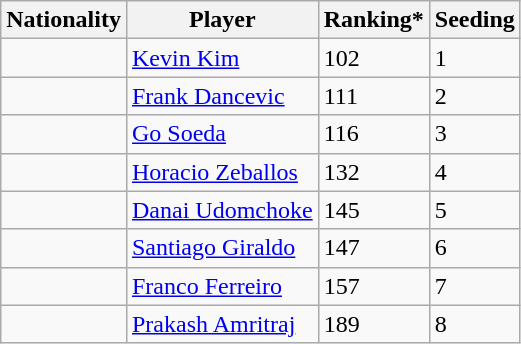<table class="wikitable" border="1">
<tr>
<th>Nationality</th>
<th>Player</th>
<th>Ranking*</th>
<th>Seeding</th>
</tr>
<tr>
<td></td>
<td><a href='#'>Kevin Kim</a></td>
<td>102</td>
<td>1</td>
</tr>
<tr>
<td></td>
<td><a href='#'>Frank Dancevic</a></td>
<td>111</td>
<td>2</td>
</tr>
<tr>
<td></td>
<td><a href='#'>Go Soeda</a></td>
<td>116</td>
<td>3</td>
</tr>
<tr>
<td></td>
<td><a href='#'>Horacio Zeballos</a></td>
<td>132</td>
<td>4</td>
</tr>
<tr>
<td></td>
<td><a href='#'>Danai Udomchoke</a></td>
<td>145</td>
<td>5</td>
</tr>
<tr>
<td></td>
<td><a href='#'>Santiago Giraldo</a></td>
<td>147</td>
<td>6</td>
</tr>
<tr>
<td></td>
<td><a href='#'>Franco Ferreiro</a></td>
<td>157</td>
<td>7</td>
</tr>
<tr>
<td></td>
<td><a href='#'>Prakash Amritraj</a></td>
<td>189</td>
<td>8</td>
</tr>
</table>
